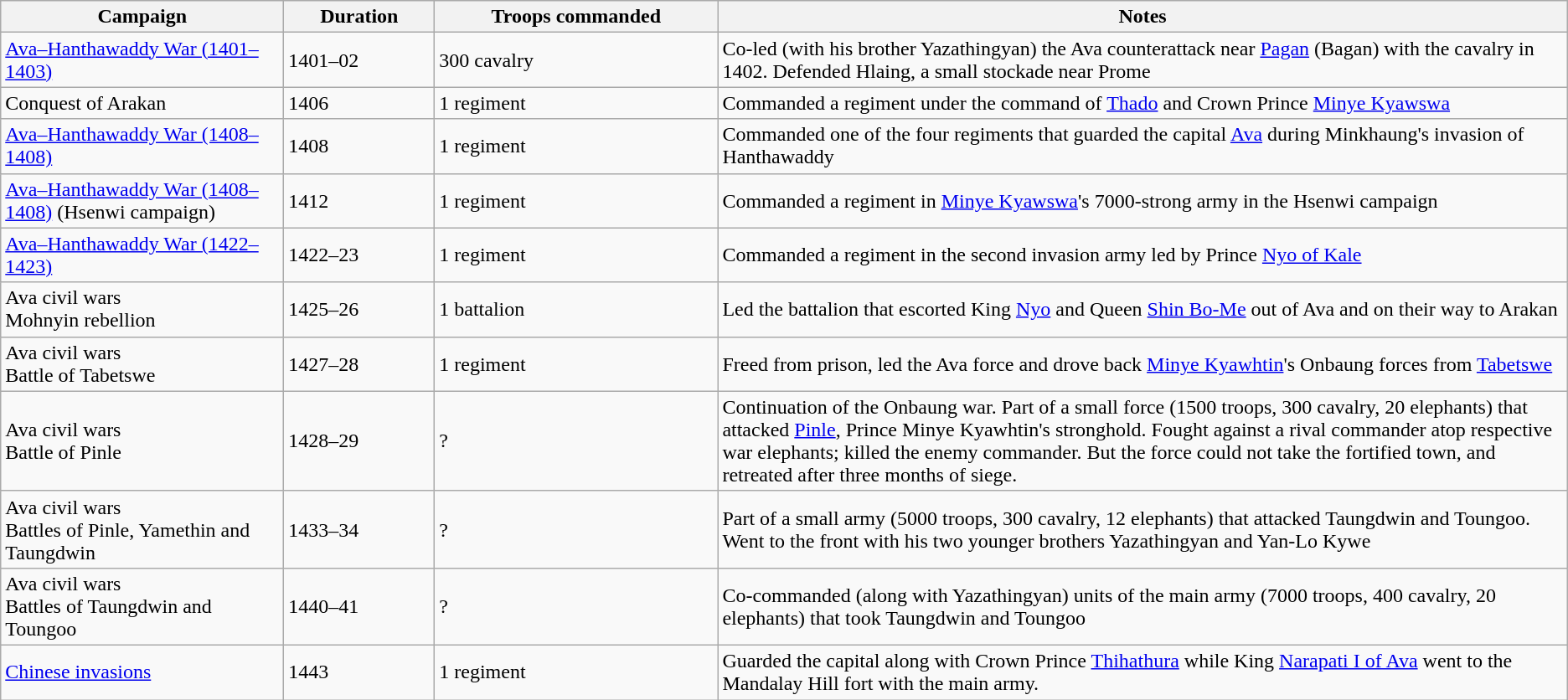<table class="wikitable" border="1">
<tr>
<th width=10%>Campaign</th>
<th width=5%>Duration</th>
<th width=10%>Troops commanded</th>
<th width=30%>Notes</th>
</tr>
<tr>
<td><a href='#'>Ava–Hanthawaddy War (1401–1403)</a></td>
<td>1401–02</td>
<td>300 cavalry</td>
<td>Co-led (with his brother Yazathingyan) the Ava counterattack near <a href='#'>Pagan</a> (Bagan) with the cavalry in 1402. Defended Hlaing, a small stockade near Prome</td>
</tr>
<tr>
<td>Conquest of Arakan</td>
<td>1406</td>
<td>1 regiment</td>
<td>Commanded a regiment under the command of <a href='#'>Thado</a> and Crown Prince <a href='#'>Minye Kyawswa</a></td>
</tr>
<tr>
<td><a href='#'>Ava–Hanthawaddy War (1408–1408)</a></td>
<td>1408</td>
<td>1 regiment</td>
<td>Commanded one of the four regiments that guarded the capital <a href='#'>Ava</a> during Minkhaung's invasion of Hanthawaddy</td>
</tr>
<tr>
<td><a href='#'>Ava–Hanthawaddy War (1408–1408)</a> (Hsenwi campaign)</td>
<td>1412</td>
<td>1 regiment</td>
<td>Commanded a regiment in <a href='#'>Minye Kyawswa</a>'s 7000-strong army in the Hsenwi campaign</td>
</tr>
<tr>
<td><a href='#'>Ava–Hanthawaddy War (1422–1423)</a></td>
<td>1422–23</td>
<td>1 regiment</td>
<td>Commanded a regiment in the second invasion army led by Prince <a href='#'>Nyo of Kale</a></td>
</tr>
<tr>
<td>Ava civil wars <br> Mohnyin rebellion</td>
<td>1425–26</td>
<td>1 battalion</td>
<td>Led the battalion that escorted King <a href='#'>Nyo</a> and Queen <a href='#'>Shin Bo-Me</a> out of Ava and on their way to Arakan</td>
</tr>
<tr>
<td>Ava civil wars <br> Battle of Tabetswe</td>
<td>1427–28</td>
<td>1 regiment</td>
<td>Freed from prison, led the Ava force and drove back <a href='#'>Minye Kyawhtin</a>'s Onbaung forces from <a href='#'>Tabetswe</a></td>
</tr>
<tr>
<td>Ava civil wars <br> Battle of Pinle</td>
<td>1428–29</td>
<td>?</td>
<td>Continuation of the Onbaung war. Part of a small force (1500 troops, 300 cavalry, 20 elephants) that attacked <a href='#'>Pinle</a>, Prince Minye Kyawhtin's stronghold. Fought against a rival commander atop respective war elephants; killed the enemy commander. But the force could not take the fortified town, and retreated after three months of siege.</td>
</tr>
<tr>
<td>Ava civil wars <br> Battles of Pinle, Yamethin and Taungdwin</td>
<td>1433–34</td>
<td>?</td>
<td>Part of a small army (5000 troops, 300 cavalry, 12 elephants) that attacked Taungdwin and Toungoo. Went to the front with his two younger brothers Yazathingyan and Yan-Lo Kywe</td>
</tr>
<tr>
<td>Ava civil wars <br> Battles of Taungdwin and Toungoo</td>
<td>1440–41</td>
<td>?</td>
<td>Co-commanded (along with Yazathingyan) units of the main army (7000 troops, 400 cavalry, 20 elephants) that took Taungdwin and Toungoo</td>
</tr>
<tr>
<td><a href='#'>Chinese invasions</a></td>
<td>1443</td>
<td>1 regiment</td>
<td>Guarded the capital along with Crown Prince <a href='#'>Thihathura</a> while King <a href='#'>Narapati I of Ava</a> went to the Mandalay Hill fort with the main army.</td>
</tr>
</table>
